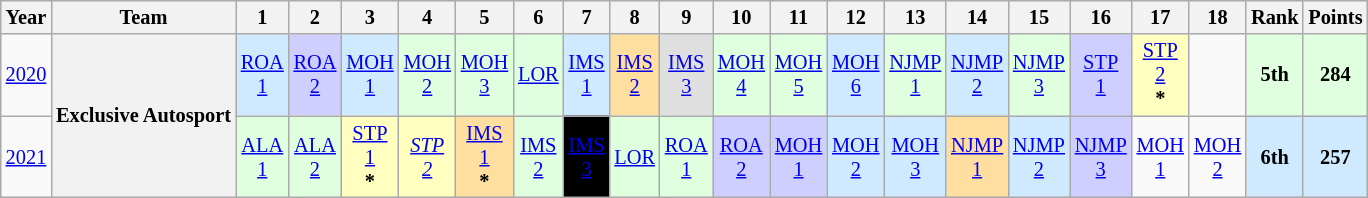<table class="wikitable" style="text-align:center; font-size:85%">
<tr>
<th>Year</th>
<th>Team</th>
<th>1</th>
<th>2</th>
<th>3</th>
<th>4</th>
<th>5</th>
<th>6</th>
<th>7</th>
<th>8</th>
<th>9</th>
<th>10</th>
<th>11</th>
<th>12</th>
<th>13</th>
<th>14</th>
<th>15</th>
<th>16</th>
<th>17</th>
<th>18</th>
<th>Rank</th>
<th>Points</th>
</tr>
<tr>
<td><a href='#'>2020</a></td>
<th rowspan="2" nowrap><strong>Exclusive Autosport</strong></th>
<td style="background:#CFEAFF;"><a href='#'>ROA<br>1</a><br></td>
<td style="background:#CFCFFF;"><a href='#'>ROA<br>2</a><br></td>
<td style="background:#CFEAFF;"><a href='#'>MOH<br>1</a><br></td>
<td style="background:#DFFFDF;"><a href='#'>MOH<br>2</a><br></td>
<td style="background:#DFFFDF;"><a href='#'>MOH<br>3</a><br></td>
<td style="background:#DFFFDF;"><a href='#'>LOR</a><br></td>
<td style="background:#CFEAFF;"><a href='#'>IMS<br>1</a><br></td>
<td style="background:#FFDF9F;"><a href='#'>IMS<br>2</a><br></td>
<td style="background:#DFDFDF;"><a href='#'>IMS<br>3</a><br></td>
<td style="background:#DFFFDF;"><a href='#'>MOH<br>4</a><br></td>
<td style="background:#DFFFDF;"><a href='#'>MOH<br>5</a><br></td>
<td style="background:#CFEAFF;"><a href='#'>MOH<br>6</a><br></td>
<td style="background:#DFFFDF;"><a href='#'>NJMP<br>1</a><br></td>
<td style="background:#CFEAFF;"><a href='#'>NJMP<br>2</a><br></td>
<td style="background:#DFFFDF;"><a href='#'>NJMP<br>3</a><br></td>
<td style="background:#CFCFFF;"><a href='#'>STP<br>1</a><br></td>
<td style="background:#FFFFBF;"><a href='#'>STP<br>2</a><br><strong>*</strong></td>
<td></td>
<th style="background:#DFFFDF;">5th</th>
<th style="background:#DFFFDF;">284</th>
</tr>
<tr>
<td><a href='#'>2021</a></td>
<td style="background:#DFFFDF;"><a href='#'>ALA<br>1</a><br></td>
<td style="background:#DFFFDF;"><a href='#'>ALA<br>2</a><br></td>
<td style="background:#FFFFBF;"><a href='#'>STP<br>1</a><br><strong>*</strong></td>
<td style="background:#FFFFBF;"><em><a href='#'>STP<br>2</a><br></em></td>
<td style="background:#FFDF9F;"><a href='#'>IMS<br>1</a><br><strong>*</strong></td>
<td style="background:#DFFFDF;"><a href='#'>IMS<br>2</a><br></td>
<td style="background:#000000; color:white;"><a href='#'>IMS<br>3</a><br></td>
<td style="background:#DFFFDF;"><a href='#'>LOR</a><br></td>
<td style="background:#DFFFDF;"><a href='#'>ROA<br>1</a><br></td>
<td style="background:#CFCFFF;"><a href='#'>ROA<br>2</a><br></td>
<td style="background:#CFCFFF;"><a href='#'>MOH<br>1</a><br></td>
<td style="background:#CFEAFF;"><a href='#'>MOH<br>2</a><br></td>
<td style="background:#CFEAFF;"><a href='#'>MOH<br>3</a><br></td>
<td style="background:#FFDF9F;"><a href='#'>NJMP<br>1</a><br></td>
<td style="background:#CFEAFF;"><a href='#'>NJMP<br>2</a><br></td>
<td style="background:#CFCFFF;"><a href='#'>NJMP<br>3</a><br></td>
<td><a href='#'>MOH<br>1</a></td>
<td><a href='#'>MOH<br>2</a></td>
<th style="background:#CFEAFF;">6th</th>
<th style="background:#CFEAFF;">257</th>
</tr>
</table>
